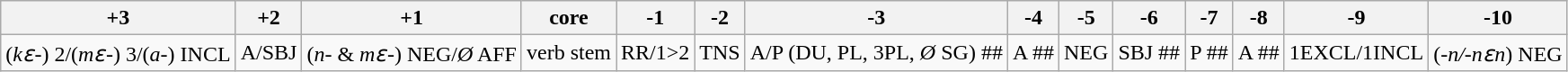<table class="wikitable">
<tr>
<th>+3</th>
<th>+2</th>
<th>+1</th>
<th>core</th>
<th>-1</th>
<th>-2</th>
<th>-3</th>
<th>-4</th>
<th>-5</th>
<th>-6</th>
<th>-7</th>
<th>-8</th>
<th>-9</th>
<th>-10</th>
</tr>
<tr>
<td>(<em>kɛ-</em>) 2/(<em>mɛ-</em>) 3/(<em>a-</em>) INCL</td>
<td>A/SBJ</td>
<td>(<em>n-</em> & <em>mɛ-</em>) NEG/<em>Ø</em> AFF</td>
<td>verb stem</td>
<td>RR/1>2</td>
<td>TNS</td>
<td>A/P (DU, PL, 3PL, <em>Ø</em> SG) ##</td>
<td>A ##</td>
<td>NEG</td>
<td>SBJ ##</td>
<td>P ##</td>
<td>A ##</td>
<td>1EXCL/1INCL</td>
<td>(<em>-n/-nɛn</em>) NEG</td>
</tr>
</table>
